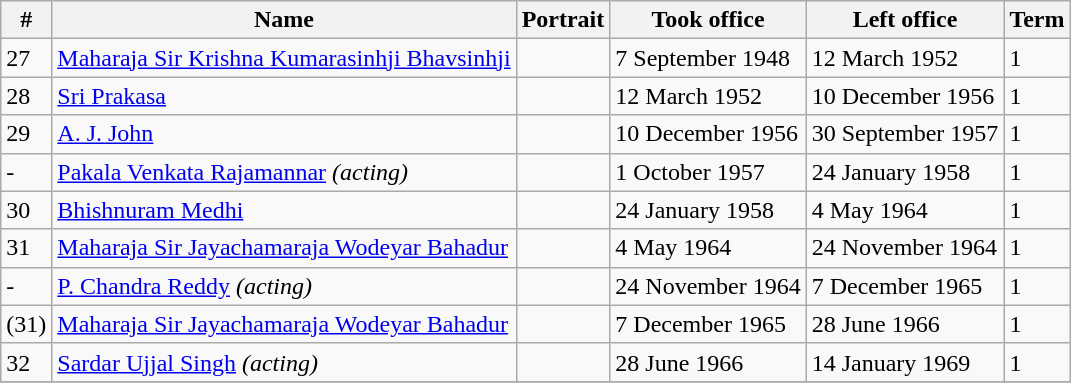<table class="wikitable sortable">
<tr>
<th>#</th>
<th>Name</th>
<th>Portrait</th>
<th class="sortable">Took office</th>
<th class="sortable">Left office</th>
<th>Term</th>
</tr>
<tr>
<td>27</td>
<td><a href='#'>Maharaja Sir Krishna Kumarasinhji Bhavsinhji</a></td>
<td></td>
<td>7 September 1948</td>
<td>12 March 1952</td>
<td>1</td>
</tr>
<tr>
<td>28</td>
<td><a href='#'>Sri Prakasa</a></td>
<td></td>
<td>12 March 1952</td>
<td>10 December 1956</td>
<td>1</td>
</tr>
<tr>
<td>29</td>
<td><a href='#'>A. J. John</a></td>
<td></td>
<td>10 December 1956</td>
<td>30 September 1957</td>
<td>1</td>
</tr>
<tr>
<td>-</td>
<td><a href='#'>Pakala Venkata Rajamannar</a> <em>(acting)</em></td>
<td></td>
<td>1 October 1957</td>
<td>24 January 1958</td>
<td>1</td>
</tr>
<tr>
<td>30</td>
<td><a href='#'>Bhishnuram Medhi</a></td>
<td></td>
<td>24 January 1958</td>
<td>4 May 1964</td>
<td>1</td>
</tr>
<tr>
<td>31</td>
<td><a href='#'>Maharaja Sir Jayachamaraja Wodeyar Bahadur</a></td>
<td></td>
<td>4 May 1964</td>
<td>24 November 1964</td>
<td>1</td>
</tr>
<tr>
<td>-</td>
<td><a href='#'>P. Chandra Reddy</a> <em>(acting)</em></td>
<td></td>
<td>24 November 1964</td>
<td>7 December 1965</td>
<td>1</td>
</tr>
<tr>
<td>(31)</td>
<td><a href='#'>Maharaja Sir Jayachamaraja Wodeyar Bahadur</a></td>
<td></td>
<td>7 December 1965</td>
<td>28 June 1966</td>
<td>1</td>
</tr>
<tr>
<td>32</td>
<td><a href='#'>Sardar Ujjal Singh</a> <em>(acting)</em></td>
<td></td>
<td>28 June 1966</td>
<td>14 January 1969</td>
<td>1</td>
</tr>
<tr>
</tr>
</table>
